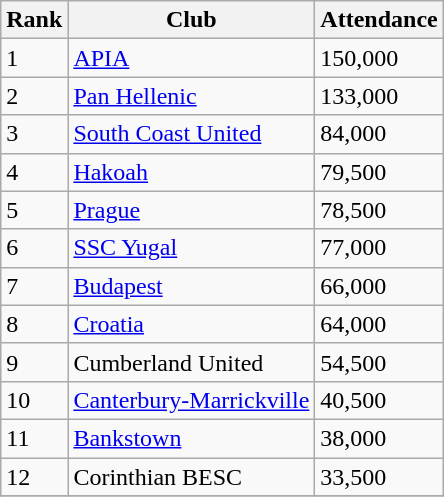<table class="wikitable defaultcenter col2left col3right">
<tr>
<th>Rank</th>
<th>Club</th>
<th>Attendance</th>
</tr>
<tr>
<td>1</td>
<td><a href='#'>APIA</a></td>
<td>150,000</td>
</tr>
<tr>
<td>2</td>
<td><a href='#'>Pan Hellenic</a></td>
<td>133,000</td>
</tr>
<tr>
<td>3</td>
<td><a href='#'>South Coast United</a></td>
<td>84,000</td>
</tr>
<tr>
<td>4</td>
<td><a href='#'>Hakoah</a></td>
<td>79,500</td>
</tr>
<tr>
<td>5</td>
<td><a href='#'>Prague</a></td>
<td>78,500</td>
</tr>
<tr>
<td>6</td>
<td><a href='#'>SSC Yugal</a></td>
<td>77,000</td>
</tr>
<tr>
<td>7</td>
<td><a href='#'>Budapest</a></td>
<td>66,000</td>
</tr>
<tr>
<td>8</td>
<td><a href='#'>Croatia</a></td>
<td>64,000</td>
</tr>
<tr>
<td>9</td>
<td>Cumberland United</td>
<td>54,500</td>
</tr>
<tr>
<td>10</td>
<td><a href='#'>Canterbury-Marrickville</a></td>
<td>40,500</td>
</tr>
<tr>
<td>11</td>
<td><a href='#'>Bankstown</a></td>
<td>38,000</td>
</tr>
<tr>
<td>12</td>
<td>Corinthian BESC</td>
<td>33,500</td>
</tr>
<tr>
</tr>
</table>
